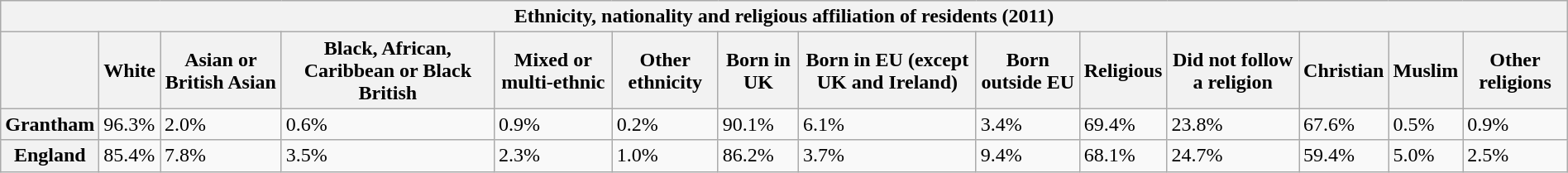<table class="wikitable mw-collapsible mw-collapsed" style="margin-left: auto; margin-right: auto; border: none;">
<tr>
<th colspan="14">Ethnicity, nationality and religious affiliation of residents (2011)</th>
</tr>
<tr>
<th></th>
<th>White</th>
<th>Asian or British Asian</th>
<th>Black, African, Caribbean or Black British</th>
<th>Mixed or multi-ethnic</th>
<th>Other ethnicity</th>
<th>Born in UK</th>
<th>Born in EU (except UK and Ireland)</th>
<th>Born outside EU</th>
<th>Religious</th>
<th>Did not follow a religion</th>
<th>Christian</th>
<th>Muslim</th>
<th>Other religions</th>
</tr>
<tr>
<th>Grantham</th>
<td>96.3%</td>
<td>2.0%</td>
<td>0.6%</td>
<td>0.9%</td>
<td>0.2%</td>
<td>90.1%</td>
<td>6.1%</td>
<td>3.4%</td>
<td>69.4%</td>
<td>23.8%</td>
<td>67.6%</td>
<td>0.5%</td>
<td>0.9%</td>
</tr>
<tr>
<th>England</th>
<td>85.4%</td>
<td>7.8%</td>
<td>3.5%</td>
<td>2.3%</td>
<td>1.0%</td>
<td>86.2%</td>
<td>3.7%</td>
<td>9.4%</td>
<td>68.1%</td>
<td>24.7%</td>
<td>59.4%</td>
<td>5.0%</td>
<td>2.5%</td>
</tr>
</table>
